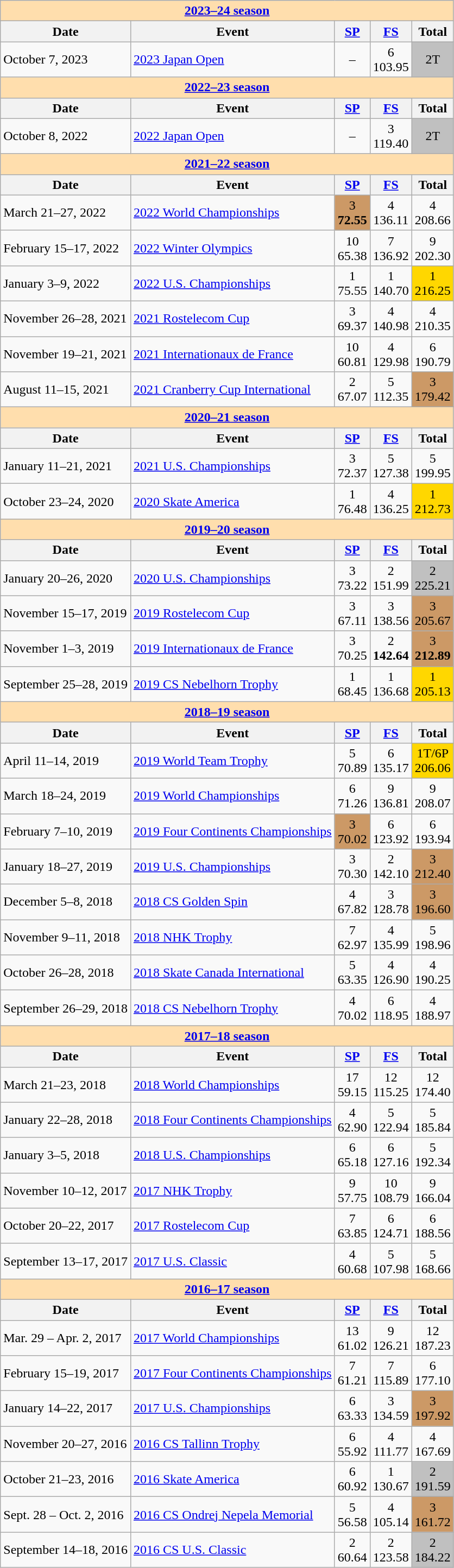<table class="wikitable">
<tr>
<th style="background-color: #ffdead; " colspan=5 align=center><a href='#'>2023–24 season</a></th>
</tr>
<tr>
<th>Date</th>
<th>Event</th>
<th><a href='#'>SP</a></th>
<th><a href='#'>FS</a></th>
<th>Total</th>
</tr>
<tr>
<td>October 7, 2023</td>
<td><a href='#'>2023 Japan Open</a></td>
<td align=center>–</td>
<td align=center>6 <br> 103.95</td>
<td align=center bgcolor=silver>2T</td>
</tr>
<tr>
<th style="background-color: #ffdead; " colspan=5 align=center><a href='#'>2022–23 season</a></th>
</tr>
<tr>
<th>Date</th>
<th>Event</th>
<th><a href='#'>SP</a></th>
<th><a href='#'>FS</a></th>
<th>Total</th>
</tr>
<tr>
<td>October 8, 2022</td>
<td><a href='#'>2022 Japan Open</a></td>
<td align=center>–</td>
<td align=center>3 <br> 119.40</td>
<td align=center bgcolor=silver>2T</td>
</tr>
<tr>
<td style="background-color: #ffdead; " colspan=5 align=center><a href='#'><strong>2021–22 season</strong></a></td>
</tr>
<tr>
<th>Date</th>
<th>Event</th>
<th><a href='#'>SP</a></th>
<th><a href='#'>FS</a></th>
<th>Total</th>
</tr>
<tr>
<td>March 21–27, 2022</td>
<td><a href='#'>2022 World Championships</a></td>
<td align=center bgcolor=cc9966>3 <br> <strong>72.55</strong></td>
<td align=center>4 <br> 136.11</td>
<td align=center>4 <br> 208.66</td>
</tr>
<tr>
<td>February 15–17, 2022</td>
<td><a href='#'>2022 Winter Olympics</a></td>
<td align=center>10 <br> 65.38</td>
<td align=center>7 <br> 136.92</td>
<td align=center>9 <br> 202.30</td>
</tr>
<tr>
<td>January 3–9, 2022</td>
<td><a href='#'>2022 U.S. Championships</a></td>
<td align=center>1 <br> 75.55</td>
<td align=center>1 <br> 140.70</td>
<td align=center bgcolor=gold>1 <br> 216.25</td>
</tr>
<tr>
<td>November 26–28, 2021</td>
<td><a href='#'>2021 Rostelecom Cup</a></td>
<td align=center>3 <br> 69.37</td>
<td align=center>4 <br> 140.98</td>
<td align=center>4 <br> 210.35</td>
</tr>
<tr>
<td>November 19–21, 2021</td>
<td><a href='#'>2021 Internationaux de France</a></td>
<td align=center>10 <br> 60.81</td>
<td align=center>4 <br> 129.98</td>
<td align=center>6 <br> 190.79</td>
</tr>
<tr>
<td>August 11–15, 2021</td>
<td><a href='#'>2021 Cranberry Cup International</a></td>
<td align=center>2 <br> 67.07</td>
<td align=center>5 <br> 112.35</td>
<td align=center bgcolor=cc9966>3 <br> 179.42</td>
</tr>
<tr>
<td style="background-color: #ffdead; " colspan=5 align=center><a href='#'><strong>2020–21 season</strong></a></td>
</tr>
<tr>
<th>Date</th>
<th>Event</th>
<th><a href='#'>SP</a></th>
<th><a href='#'>FS</a></th>
<th>Total</th>
</tr>
<tr>
<td>January 11–21, 2021</td>
<td><a href='#'>2021 U.S. Championships</a></td>
<td align=center>3 <br> 72.37</td>
<td align=center>5 <br> 127.38</td>
<td align=center>5 <br> 199.95</td>
</tr>
<tr>
<td>October 23–24, 2020</td>
<td><a href='#'>2020 Skate America</a></td>
<td align=center>1 <br> 76.48</td>
<td align=center>4 <br> 136.25</td>
<td align=center bgcolor=gold>1 <br> 212.73</td>
</tr>
<tr>
<td style="background-color: #ffdead;" colspan=5 align=center><strong><a href='#'>2019–20 season</a></strong></td>
</tr>
<tr>
<th>Date</th>
<th>Event</th>
<th><a href='#'>SP</a></th>
<th><a href='#'>FS</a></th>
<th>Total</th>
</tr>
<tr>
<td>January 20–26, 2020</td>
<td><a href='#'>2020 U.S. Championships</a></td>
<td align=center>3 <br> 73.22</td>
<td align=center>2 <br> 151.99</td>
<td align=center bgcolor=silver>2 <br> 225.21</td>
</tr>
<tr>
<td>November 15–17, 2019</td>
<td><a href='#'>2019 Rostelecom Cup</a></td>
<td align=center>3 <br> 67.11</td>
<td align=center>3 <br> 138.56</td>
<td align=center bgcolor=cc9966>3 <br> 205.67</td>
</tr>
<tr>
<td>November 1–3, 2019</td>
<td><a href='#'>2019 Internationaux de France</a></td>
<td align=center>3 <br> 70.25</td>
<td align=center>2 <br> <strong>142.64</strong></td>
<td align=center bgcolor=cc9966>3 <br> <strong>212.89</strong></td>
</tr>
<tr>
<td>September 25–28, 2019</td>
<td><a href='#'>2019 CS Nebelhorn Trophy</a></td>
<td align=center>1 <br> 68.45</td>
<td align=center>1 <br> 136.68</td>
<td align=center bgcolor=gold>1 <br> 205.13</td>
</tr>
<tr>
<td style="background-color: #ffdead;" colspan=5 align=center><strong><a href='#'>2018–19 season</a></strong></td>
</tr>
<tr>
<th>Date</th>
<th>Event</th>
<th><a href='#'>SP</a></th>
<th><a href='#'>FS</a></th>
<th>Total</th>
</tr>
<tr>
<td>April 11–14, 2019</td>
<td><a href='#'>2019 World Team Trophy</a></td>
<td align=center>5 <br> 70.89</td>
<td align=center>6 <br> 135.17</td>
<td align=center bgcolor=gold>1T/6P <br> 206.06</td>
</tr>
<tr>
<td>March 18–24, 2019</td>
<td><a href='#'>2019 World Championships</a></td>
<td align=center>6 <br> 71.26</td>
<td align=center>9 <br> 136.81</td>
<td align=center>9 <br> 208.07</td>
</tr>
<tr>
<td>February 7–10, 2019</td>
<td><a href='#'>2019 Four Continents Championships</a></td>
<td align=center bgcolor=cc9966>3 <br> 70.02</td>
<td align=center>6 <br> 123.92</td>
<td align=center>6 <br> 193.94</td>
</tr>
<tr>
<td>January 18–27, 2019</td>
<td><a href='#'>2019 U.S. Championships</a></td>
<td align=center>3 <br> 70.30</td>
<td align=center>2 <br> 142.10</td>
<td align=center bgcolor=cc9966>3 <br> 212.40</td>
</tr>
<tr>
<td>December 5–8, 2018</td>
<td><a href='#'>2018 CS Golden Spin</a></td>
<td align="center">4<br>67.82</td>
<td align="center">3<br>128.78</td>
<td align="center" bgcolor=cc9966>3<br>196.60</td>
</tr>
<tr>
<td>November 9–11, 2018</td>
<td><a href='#'>2018 NHK Trophy</a></td>
<td align="center">7<br>62.97</td>
<td align="center">4<br>135.99</td>
<td align="center">5<br>198.96</td>
</tr>
<tr>
<td>October 26–28, 2018</td>
<td><a href='#'>2018 Skate Canada International</a></td>
<td align="center">5<br>63.35</td>
<td align="center">4<br>126.90</td>
<td align="center">4<br>190.25</td>
</tr>
<tr>
<td>September 26–29, 2018</td>
<td><a href='#'>2018 CS Nebelhorn Trophy</a></td>
<td align="center">4<br>70.02</td>
<td align="center">6<br>118.95</td>
<td align="center">4<br>188.97</td>
</tr>
<tr>
<td style="background-color: #ffdead;" colspan=5 align=center><strong><a href='#'>2017–18 season</a></strong></td>
</tr>
<tr>
<th>Date</th>
<th>Event</th>
<th><a href='#'>SP</a></th>
<th><a href='#'>FS</a></th>
<th>Total</th>
</tr>
<tr>
<td>March 21–23, 2018</td>
<td><a href='#'>2018 World Championships</a></td>
<td align=center>17 <br> 59.15</td>
<td align=center>12 <br> 115.25</td>
<td align=center>12 <br> 174.40</td>
</tr>
<tr>
<td>January 22–28, 2018</td>
<td><a href='#'>2018 Four Continents Championships</a></td>
<td align=center>4 <br> 62.90</td>
<td align=center>5 <br> 122.94</td>
<td align=center>5 <br> 185.84</td>
</tr>
<tr>
<td>January 3–5, 2018</td>
<td><a href='#'>2018 U.S. Championships</a></td>
<td align=center>6 <br> 65.18</td>
<td align=center>6 <br> 127.16</td>
<td align=center>5 <br> 192.34</td>
</tr>
<tr>
<td>November 10–12, 2017</td>
<td><a href='#'>2017 NHK Trophy</a></td>
<td align=center>9 <br> 57.75</td>
<td align=center>10 <br> 108.79</td>
<td align=center>9 <br> 166.04</td>
</tr>
<tr>
<td>October 20–22, 2017</td>
<td><a href='#'>2017 Rostelecom Cup</a></td>
<td align=center>7 <br> 63.85</td>
<td align=center>6 <br> 124.71</td>
<td align=center>6 <br> 188.56</td>
</tr>
<tr>
<td>September 13–17, 2017</td>
<td><a href='#'>2017 U.S. Classic</a></td>
<td align=center>4 <br> 60.68</td>
<td align=center>5 <br> 107.98</td>
<td align=center>5 <br> 168.66</td>
</tr>
<tr>
<td style="background-color: #ffdead;" colspan=5 align=center><strong><a href='#'>2016–17 season</a></strong></td>
</tr>
<tr>
<th>Date</th>
<th>Event</th>
<th><a href='#'>SP</a></th>
<th><a href='#'>FS</a></th>
<th>Total</th>
</tr>
<tr>
<td>Mar. 29 – Apr. 2, 2017</td>
<td><a href='#'>2017 World Championships</a></td>
<td align=center>13 <br> 61.02</td>
<td align=center>9 <br> 126.21</td>
<td align=center>12 <br> 187.23</td>
</tr>
<tr>
<td>February 15–19, 2017</td>
<td><a href='#'>2017 Four Continents Championships</a></td>
<td align=center>7 <br> 61.21</td>
<td align=center>7 <br> 115.89</td>
<td align=center>6 <br> 177.10</td>
</tr>
<tr>
<td>January 14–22, 2017</td>
<td><a href='#'>2017 U.S. Championships</a></td>
<td align=center>6 <br> 63.33</td>
<td align=center>3 <br> 134.59</td>
<td align=center bgcolor=cc9966>3 <br> 197.92</td>
</tr>
<tr>
<td>November 20–27, 2016</td>
<td><a href='#'>2016 CS Tallinn Trophy</a></td>
<td align=center>6 <br> 55.92</td>
<td align=center>4 <br> 111.77</td>
<td align=center>4 <br> 167.69</td>
</tr>
<tr>
<td>October 21–23, 2016</td>
<td><a href='#'>2016 Skate America</a></td>
<td align=center>6 <br> 60.92</td>
<td align=center>1 <br> 130.67</td>
<td align=center bgcolor=silver>2 <br> 191.59</td>
</tr>
<tr>
<td>Sept. 28 – Oct. 2, 2016</td>
<td><a href='#'>2016 CS Ondrej Nepela Memorial</a></td>
<td align=center>5 <br> 56.58</td>
<td align=center>4 <br> 105.14</td>
<td align=center bgcolor=cc9966>3 <br> 161.72</td>
</tr>
<tr>
<td>September 14–18, 2016</td>
<td><a href='#'>2016 CS U.S. Classic</a></td>
<td align=center>2 <br> 60.64</td>
<td align=center>2 <br> 123.58</td>
<td align=center bgcolor=silver>2 <br> 184.22</td>
</tr>
</table>
